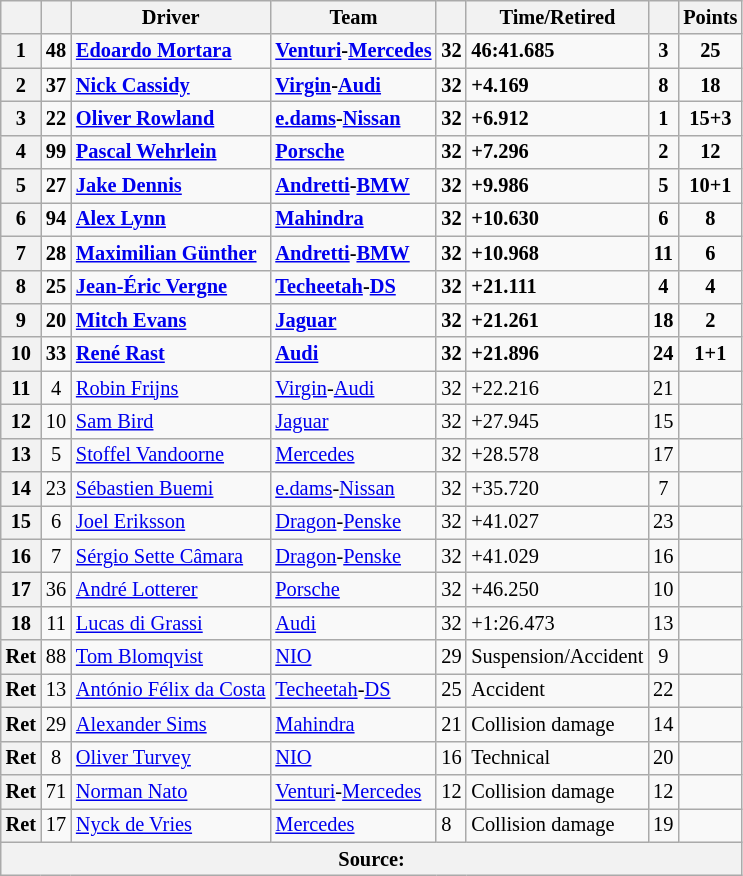<table class="wikitable sortable" style="font-size: 85%">
<tr>
<th scope="col"></th>
<th scope="col"></th>
<th scope="col">Driver</th>
<th scope="col">Team</th>
<th scope="col"></th>
<th scope="col" class="unsortable">Time/Retired</th>
<th scope="col"></th>
<th scope="col">Points</th>
</tr>
<tr>
<th scope="row">1</th>
<td align="center"><strong>48</strong></td>
<td data-sort-value="MOR"> <strong><a href='#'>Edoardo Mortara</a></strong></td>
<td><strong><a href='#'>Venturi</a>-<a href='#'>Mercedes</a></strong></td>
<td><strong>32</strong></td>
<td><strong>46:41.685</strong></td>
<td align="center"><strong>3</strong></td>
<td align="center"><strong>25</strong></td>
</tr>
<tr>
<th scope="row">2</th>
<td align="center"><strong>37</strong></td>
<td data-sort-value="CAS"> <strong><a href='#'>Nick Cassidy</a></strong></td>
<td><strong><a href='#'>Virgin</a>-<a href='#'>Audi</a></strong></td>
<td><strong>32</strong></td>
<td><strong>+4.169</strong></td>
<td align="center"><strong>8</strong></td>
<td align="center"><strong>18</strong></td>
</tr>
<tr>
<th scope="row">3</th>
<td align="center"><strong>22</strong></td>
<td data-sort-value="ROW"> <strong><a href='#'>Oliver Rowland</a></strong></td>
<td><strong><a href='#'>e.dams</a>-<a href='#'>Nissan</a></strong></td>
<td><strong>32</strong></td>
<td><strong>+6.912</strong></td>
<td align="center"><strong>1</strong></td>
<td align="center"><strong>15+3</strong></td>
</tr>
<tr>
<th scope="row">4</th>
<td align="center"><strong>99</strong></td>
<td data-sort-value="WEH"> <strong><a href='#'>Pascal Wehrlein</a></strong></td>
<td><strong><a href='#'>Porsche</a></strong></td>
<td><strong>32</strong></td>
<td><strong>+7.296</strong></td>
<td align="center"><strong>2</strong></td>
<td align="center"><strong>12</strong></td>
</tr>
<tr>
<th scope="row">5</th>
<td align="center"><strong>27</strong></td>
<td data-sort-value="DEN"> <strong><a href='#'>Jake Dennis</a></strong></td>
<td><strong><a href='#'>Andretti</a>-<a href='#'>BMW</a></strong></td>
<td><strong>32</strong></td>
<td><strong>+9.986</strong></td>
<td align="center"><strong>5</strong></td>
<td align="center"><strong>10+1</strong></td>
</tr>
<tr>
<th scope="row">6</th>
<td align="center"><strong>94</strong></td>
<td data-sort-value="LYN"> <strong><a href='#'>Alex Lynn</a></strong></td>
<td><strong><a href='#'>Mahindra</a></strong></td>
<td><strong>32</strong></td>
<td><strong>+10.630</strong></td>
<td align="center"><strong>6</strong></td>
<td align="center"><strong>8</strong></td>
</tr>
<tr>
<th scope="row">7</th>
<td align="center"><strong>28</strong></td>
<td data-sort-value="GUE"> <strong><a href='#'>Maximilian Günther</a></strong></td>
<td><strong><a href='#'>Andretti</a>-<a href='#'>BMW</a></strong></td>
<td><strong>32</strong></td>
<td><strong>+10.968</strong></td>
<td align="center"><strong>11</strong></td>
<td align="center"><strong>6</strong></td>
</tr>
<tr>
<th scope="row">8</th>
<td align="center"><strong>25</strong></td>
<td data-sort-value="JEV"> <strong><a href='#'>Jean-Éric Vergne</a></strong></td>
<td><strong><a href='#'>Techeetah</a>-<a href='#'>DS</a></strong></td>
<td><strong>32</strong></td>
<td><strong>+21.111</strong></td>
<td align="center"><strong>4</strong></td>
<td align="center"><strong>4</strong></td>
</tr>
<tr>
<th scope="row">9</th>
<td align="center"><strong>20</strong></td>
<td data-sort-value="EVA"> <strong><a href='#'>Mitch Evans</a></strong></td>
<td><strong><a href='#'>Jaguar</a></strong></td>
<td><strong>32</strong></td>
<td><strong>+21.261</strong></td>
<td align="center"><strong>18</strong></td>
<td align="center"><strong>2</strong></td>
</tr>
<tr>
<th scope="row">10</th>
<td align="center"><strong>33</strong></td>
<td data-sort-value="RAS"> <strong><a href='#'>René Rast</a></strong></td>
<td><strong><a href='#'>Audi</a></strong></td>
<td><strong>32</strong></td>
<td><strong>+21.896</strong></td>
<td align="center"><strong>24</strong></td>
<td align="center"><strong>1+1</strong></td>
</tr>
<tr>
<th scope="row">11</th>
<td align="center">4</td>
<td data-sort-value="FRI"> <a href='#'>Robin Frijns</a></td>
<td><a href='#'>Virgin</a>-<a href='#'>Audi</a></td>
<td>32</td>
<td>+22.216</td>
<td align="center">21</td>
<td align="center"></td>
</tr>
<tr>
<th scope="row">12</th>
<td align="center">10</td>
<td data-sort-value="BIR"> <a href='#'>Sam Bird</a></td>
<td><a href='#'>Jaguar</a></td>
<td>32</td>
<td>+27.945</td>
<td align="center">15</td>
<td align="center"></td>
</tr>
<tr>
<th scope="row">13</th>
<td align="center">5</td>
<td data-sort-value="VAN"> <a href='#'>Stoffel Vandoorne</a></td>
<td><a href='#'>Mercedes</a></td>
<td>32</td>
<td>+28.578</td>
<td align="center">17</td>
<td align="center"></td>
</tr>
<tr>
<th scope="row">14</th>
<td align="center">23</td>
<td data-sort-value="BUE"> <a href='#'>Sébastien Buemi</a></td>
<td><a href='#'>e.dams</a>-<a href='#'>Nissan</a></td>
<td>32</td>
<td>+35.720</td>
<td align="center">7</td>
<td align="center"></td>
</tr>
<tr>
<th scope="row">15</th>
<td align="center">6</td>
<td data-sort-value="ERI"> <a href='#'>Joel Eriksson</a></td>
<td><a href='#'>Dragon</a>-<a href='#'>Penske</a></td>
<td>32</td>
<td>+41.027</td>
<td align="center">23</td>
<td align="center"></td>
</tr>
<tr>
<th scope="row">16</th>
<td align="center">7</td>
<td data-sort-value="SET"> <a href='#'>Sérgio Sette Câmara</a></td>
<td><a href='#'>Dragon</a>-<a href='#'>Penske</a></td>
<td>32</td>
<td>+41.029</td>
<td align="center">16</td>
<td align="center"></td>
</tr>
<tr>
<th scope="row">17</th>
<td align="center">36</td>
<td data-sort-value="LOT"> <a href='#'>André Lotterer</a></td>
<td><a href='#'>Porsche</a></td>
<td>32</td>
<td>+46.250</td>
<td align="center">10</td>
<td align="center"></td>
</tr>
<tr>
<th scope="row">18</th>
<td align="center">11</td>
<td data-sort-value="DIG"> <a href='#'>Lucas di Grassi</a></td>
<td><a href='#'>Audi</a></td>
<td>32</td>
<td>+1:26.473</td>
<td align="center">13</td>
<td align="center"></td>
</tr>
<tr>
<th scope="row">Ret</th>
<td align="center">88</td>
<td data-sort-value="BLO"> <a href='#'>Tom Blomqvist</a></td>
<td><a href='#'>NIO</a></td>
<td>29</td>
<td>Suspension/Accident</td>
<td align="center">9</td>
<td align="center"></td>
</tr>
<tr>
<th scope="row">Ret</th>
<td align="center">13</td>
<td data-sort-value="DAC"> <a href='#'>António Félix da Costa</a></td>
<td><a href='#'>Techeetah</a>-<a href='#'>DS</a></td>
<td>25</td>
<td>Accident</td>
<td align="center">22</td>
<td align="center"></td>
</tr>
<tr>
<th scope="row">Ret</th>
<td align="center">29</td>
<td data-sort-value="SIM"> <a href='#'>Alexander Sims</a></td>
<td><a href='#'>Mahindra</a></td>
<td>21</td>
<td>Collision damage</td>
<td align="center">14</td>
<td align="center"></td>
</tr>
<tr>
<th scope="row">Ret</th>
<td align="center">8</td>
<td data-sort-value="TUR"> <a href='#'>Oliver Turvey</a></td>
<td><a href='#'>NIO</a></td>
<td>16</td>
<td>Technical</td>
<td align="center">20</td>
<td align="center"></td>
</tr>
<tr>
<th scope="row">Ret</th>
<td align="center">71</td>
<td data-sort-value="NAT"> <a href='#'>Norman Nato</a></td>
<td><a href='#'>Venturi</a>-<a href='#'>Mercedes</a></td>
<td>12</td>
<td>Collision damage</td>
<td align="center">12</td>
<td align="center"></td>
</tr>
<tr>
<th scope="row">Ret</th>
<td align="center">17</td>
<td data-sort-value="DEV"> <a href='#'>Nyck de Vries</a></td>
<td><a href='#'>Mercedes</a></td>
<td>8</td>
<td>Collision damage</td>
<td align="center">19</td>
<td align="center"></td>
</tr>
<tr>
<th colspan="8">Source:</th>
</tr>
</table>
